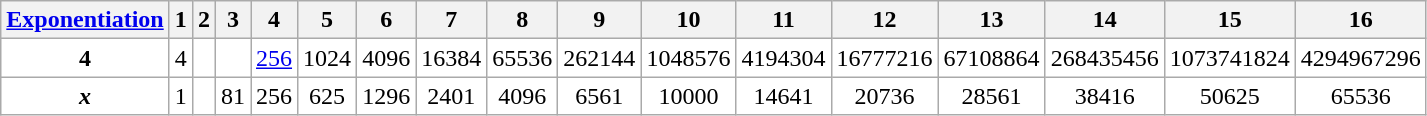<table class="wikitable" style="text-align: center; background: white">
<tr>
<th width="105px"><a href='#'>Exponentiation</a></th>
<th>1</th>
<th>2</th>
<th>3</th>
<th>4</th>
<th>5</th>
<th>6</th>
<th>7</th>
<th>8</th>
<th>9</th>
<th>10</th>
<th>11</th>
<th>12</th>
<th>13</th>
<th>14</th>
<th>15</th>
<th>16</th>
</tr>
<tr>
<td><strong>4</strong></td>
<td>4</td>
<td></td>
<td></td>
<td><a href='#'>256</a></td>
<td>1024</td>
<td>4096</td>
<td>16384</td>
<td>65536</td>
<td>262144</td>
<td>1048576</td>
<td>4194304</td>
<td>16777216</td>
<td>67108864</td>
<td>268435456</td>
<td>1073741824</td>
<td>4294967296</td>
</tr>
<tr>
<td><strong><em>x<em><strong></td>
<td>1</td>
<td></td>
<td>81</td>
<td>256</td>
<td>625</td>
<td>1296</td>
<td>2401</td>
<td>4096</td>
<td>6561</td>
<td>10000</td>
<td>14641</td>
<td>20736</td>
<td>28561</td>
<td>38416</td>
<td>50625</td>
<td>65536</td>
</tr>
</table>
